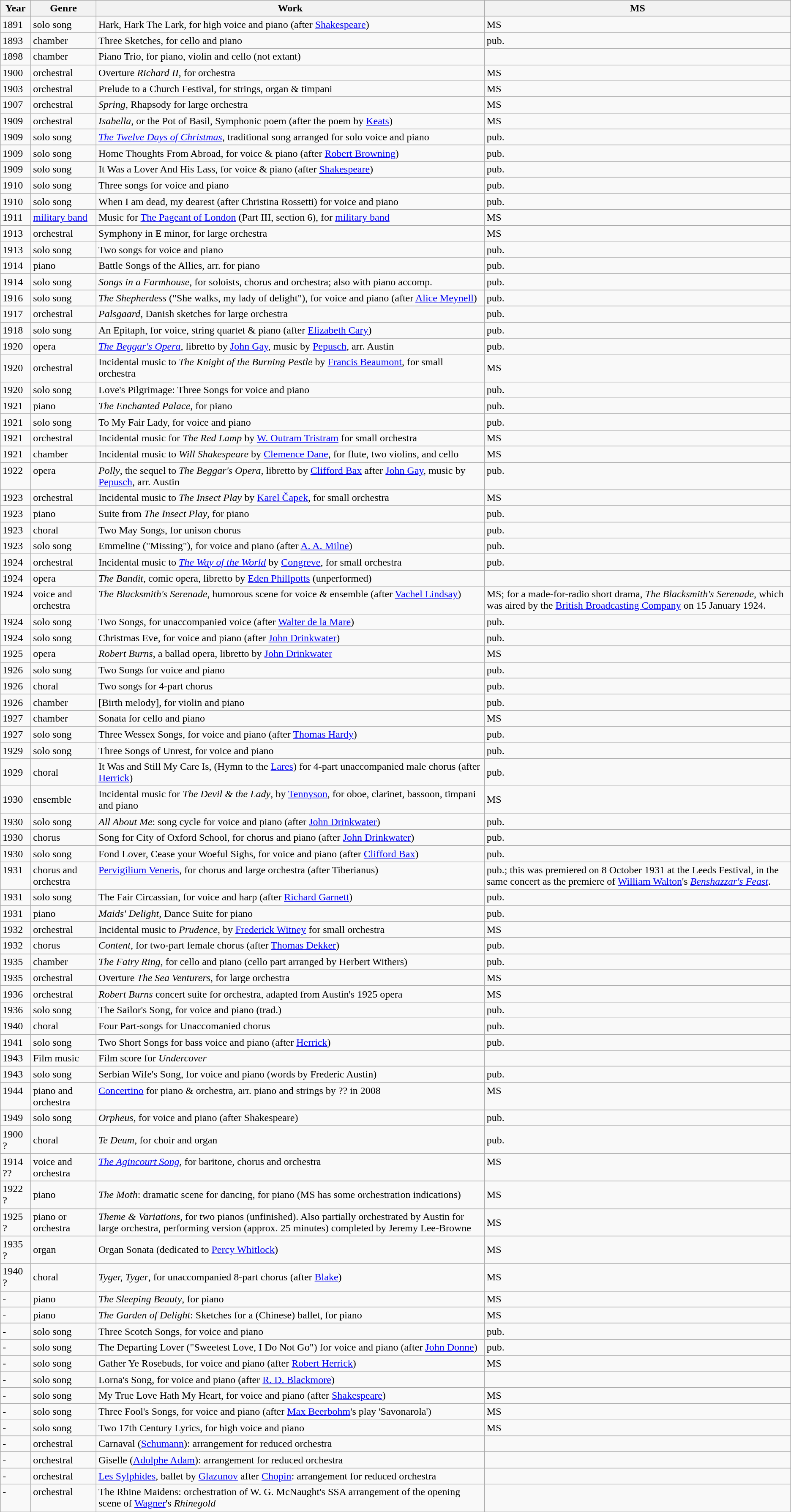<table class="wikitable sortable">
<tr>
<th>Year</th>
<th>Genre</th>
<th class="unsortable">Work</th>
<th>MS</th>
</tr>
<tr>
<td>1891</td>
<td>solo song</td>
<td>Hark, Hark The Lark, for high voice and piano (after <a href='#'>Shakespeare</a>)</td>
<td>MS</td>
</tr>
<tr>
<td>1893</td>
<td>chamber</td>
<td>Three Sketches, for cello and piano</td>
<td>pub.</td>
</tr>
<tr>
<td>1898</td>
<td>chamber</td>
<td>Piano Trio, for piano, violin and cello (not extant)</td>
<td></td>
</tr>
<tr>
<td>1900</td>
<td>orchestral</td>
<td>Overture <em>Richard II</em>, for orchestra</td>
<td>MS</td>
</tr>
<tr>
<td>1903</td>
<td>orchestral</td>
<td>Prelude to a Church Festival, for strings, organ & timpani</td>
<td>MS</td>
</tr>
<tr>
<td>1907</td>
<td>orchestral</td>
<td><em>Spring</em>, Rhapsody for large orchestra</td>
<td>MS</td>
</tr>
<tr>
<td>1909</td>
<td>orchestral</td>
<td><em>Isabella</em>, or the Pot of Basil, Symphonic poem (after the poem by <a href='#'>Keats</a>)</td>
<td>MS</td>
</tr>
<tr>
<td>1909</td>
<td>solo song</td>
<td><a href='#'><em>The Twelve Days of Christmas</em></a>, traditional song arranged for solo voice and piano</td>
<td>pub.</td>
</tr>
<tr>
<td>1909</td>
<td>solo song</td>
<td>Home Thoughts From Abroad, for voice & piano (after <a href='#'>Robert Browning</a>)</td>
<td>pub.</td>
</tr>
<tr>
<td>1909</td>
<td>solo song</td>
<td>It Was a Lover And His Lass, for voice & piano (after <a href='#'>Shakespeare</a>)</td>
<td>pub.</td>
</tr>
<tr valign="top">
<td>1910</td>
<td>solo song</td>
<td>Three songs for voice and piano</td>
<td>pub.</td>
</tr>
<tr>
<td>1910</td>
<td>solo song</td>
<td>When I am dead, my dearest (after Christina Rossetti) for voice and piano</td>
<td>pub.</td>
</tr>
<tr valign="top">
<td>1911</td>
<td><a href='#'>military band</a></td>
<td>Music for <a href='#'>The Pageant of London</a> (Part III, section 6), for <a href='#'>military band</a></td>
<td>MS</td>
</tr>
<tr>
<td>1913</td>
<td>orchestral</td>
<td>Symphony in E minor, for large orchestra</td>
<td>MS</td>
</tr>
<tr valign="top">
<td>1913</td>
<td>solo song</td>
<td>Two songs for voice and piano</td>
<td>pub.</td>
</tr>
<tr valign="top">
<td>1914</td>
<td>piano</td>
<td>Battle Songs of the Allies, arr. for piano</td>
<td>pub.</td>
</tr>
<tr valign="top">
<td>1914</td>
<td>solo song</td>
<td><em>Songs in a Farmhouse</em>, for soloists, chorus and orchestra; also with piano accomp.</td>
<td>pub.</td>
</tr>
<tr>
<td>1916</td>
<td>solo song</td>
<td><em>The Shepherdess</em> ("She walks, my lady of delight"), for voice and piano (after <a href='#'>Alice Meynell</a>)</td>
<td>pub.</td>
</tr>
<tr valign="top">
<td>1917</td>
<td>orchestral</td>
<td><em>Palsgaard</em>, Danish sketches for large orchestra</td>
<td>pub.</td>
</tr>
<tr>
<td>1918</td>
<td>solo song</td>
<td>An Epitaph, for voice, string quartet & piano (after <a href='#'>Elizabeth Cary</a>)</td>
<td>pub.</td>
</tr>
<tr>
<td>1920</td>
<td>opera</td>
<td><em><a href='#'>The Beggar's Opera</a></em>, libretto by <a href='#'>John Gay</a>, music by <a href='#'>Pepusch</a>, arr. Austin</td>
<td>pub.</td>
</tr>
<tr>
<td>1920</td>
<td>orchestral</td>
<td>Incidental music to <em>The Knight of the Burning Pestle</em> by <a href='#'>Francis Beaumont</a>, for small orchestra</td>
<td>MS</td>
</tr>
<tr valign="top">
<td>1920</td>
<td>solo song</td>
<td>Love's Pilgrimage: Three Songs for voice and piano</td>
<td>pub.</td>
</tr>
<tr valign="top">
<td>1921</td>
<td>piano</td>
<td><em>The Enchanted Palace</em>, for piano</td>
<td>pub.</td>
</tr>
<tr>
<td>1921</td>
<td>solo song</td>
<td>To My Fair Lady, for voice and piano</td>
<td>pub.</td>
</tr>
<tr>
<td>1921</td>
<td>orchestral</td>
<td>Incidental music for <em>The Red Lamp</em> by <a href='#'>W. Outram Tristram</a> for small orchestra</td>
<td>MS</td>
</tr>
<tr valign="top">
<td>1921</td>
<td>chamber</td>
<td>Incidental music to <em>Will Shakespeare</em> by <a href='#'>Clemence Dane</a>, for flute, two violins, and cello</td>
<td>MS</td>
</tr>
<tr valign="top">
<td>1922</td>
<td>opera</td>
<td><em>Polly</em>, the sequel to <em>The Beggar's Opera</em>, libretto by <a href='#'>Clifford Bax</a> after <a href='#'>John Gay</a>, music by <a href='#'>Pepusch</a>, arr. Austin</td>
<td>pub.</td>
</tr>
<tr>
<td>1923</td>
<td>orchestral</td>
<td>Incidental music to <em>The Insect Play</em> by <a href='#'>Karel Čapek</a>, for small orchestra</td>
<td>MS</td>
</tr>
<tr valign="top">
<td>1923</td>
<td>piano</td>
<td>Suite from <em>The Insect Play</em>, for piano</td>
<td>pub.</td>
</tr>
<tr valign="top">
<td>1923</td>
<td>choral</td>
<td>Two May Songs, for unison chorus</td>
<td>pub.</td>
</tr>
<tr>
<td>1923</td>
<td>solo song</td>
<td>Emmeline ("Missing"), for voice and piano (after <a href='#'>A. A. Milne</a>)</td>
<td>pub.</td>
</tr>
<tr>
<td>1924</td>
<td>orchestral</td>
<td>Incidental music to <em><a href='#'>The Way of the World</a></em> by <a href='#'>Congreve</a>, for small orchestra</td>
<td>pub.</td>
</tr>
<tr valign="top">
<td>1924</td>
<td>opera</td>
<td><em>The Bandit</em>, comic opera, libretto by <a href='#'>Eden Phillpotts</a> (unperformed)</td>
<td></td>
</tr>
<tr valign="top">
<td>1924</td>
<td>voice and orchestra</td>
<td><em>The Blacksmith's Serenade</em>, humorous scene for voice & ensemble (after <a href='#'>Vachel Lindsay</a>)</td>
<td>MS; for a made-for-radio short drama, <em>The Blacksmith's Serenade</em>, which was aired by the <a href='#'>British Broadcasting Company</a> on 15 January 1924.</td>
</tr>
<tr valign="top">
<td>1924</td>
<td>solo song</td>
<td>Two Songs, for unaccompanied voice (after <a href='#'>Walter de la Mare</a>)</td>
<td>pub.</td>
</tr>
<tr>
<td>1924</td>
<td>solo song</td>
<td>Christmas Eve, for voice and piano (after <a href='#'>John Drinkwater</a>)</td>
<td>pub.</td>
</tr>
<tr>
<td>1925</td>
<td>opera</td>
<td><em>Robert Burns</em>, a ballad opera, libretto by <a href='#'>John Drinkwater</a></td>
<td>MS</td>
</tr>
<tr valign="top">
<td>1926</td>
<td>solo song</td>
<td>Two Songs for voice and piano </td>
<td>pub.</td>
</tr>
<tr valign="top">
<td>1926</td>
<td>choral</td>
<td>Two songs for 4-part chorus</td>
<td>pub.</td>
</tr>
<tr>
<td>1926</td>
<td>chamber</td>
<td>[Birth melody], for violin and piano</td>
<td>pub.</td>
</tr>
<tr>
<td>1927</td>
<td>chamber</td>
<td>Sonata for cello and piano</td>
<td>MS</td>
</tr>
<tr valign="top">
<td>1927</td>
<td>solo song</td>
<td>Three Wessex Songs, for voice and piano (after <a href='#'>Thomas Hardy</a>)</td>
<td>pub.</td>
</tr>
<tr valign="top">
<td>1929</td>
<td>solo song</td>
<td>Three Songs of Unrest, for voice and piano</td>
<td>pub.</td>
</tr>
<tr>
<td>1929</td>
<td>choral</td>
<td>It Was and Still My Care Is, (Hymn to the <a href='#'>Lares</a>) for 4-part unaccompanied male chorus (after <a href='#'>Herrick</a>)</td>
<td>pub.</td>
</tr>
<tr>
<td>1930</td>
<td>ensemble</td>
<td>Incidental music for <em>The Devil & the Lady</em>, by <a href='#'>Tennyson</a>, for oboe, clarinet, bassoon, timpani and piano</td>
<td>MS</td>
</tr>
<tr valign="top">
<td>1930</td>
<td>solo song</td>
<td><em>All About Me</em>: song cycle for voice and piano (after <a href='#'>John Drinkwater</a>)</td>
<td>pub.</td>
</tr>
<tr>
<td>1930</td>
<td>chorus</td>
<td>Song for City of Oxford School, for chorus and piano (after <a href='#'>John Drinkwater</a>)</td>
<td>pub.</td>
</tr>
<tr>
<td>1930</td>
<td>solo song</td>
<td>Fond Lover, Cease your Woeful Sighs, for voice and piano (after <a href='#'>Clifford Bax</a>)</td>
<td>pub.</td>
</tr>
<tr valign="top">
<td>1931</td>
<td>chorus and orchestra</td>
<td><a href='#'>Pervigilium Veneris</a>, for chorus and large orchestra (after Tiberianus)</td>
<td>pub.; this was premiered on 8 October 1931 at the Leeds Festival, in the same concert as the premiere of <a href='#'>William Walton</a>'s <em><a href='#'>Benshazzar's Feast</a></em>.</td>
</tr>
<tr>
<td>1931</td>
<td>solo song</td>
<td>The Fair Circassian, for voice and harp (after <a href='#'>Richard Garnett</a>)</td>
<td>pub.</td>
</tr>
<tr valign="top">
<td>1931</td>
<td>piano</td>
<td><em>Maids' Delight</em>, Dance Suite for piano</td>
<td>pub.</td>
</tr>
<tr>
<td>1932</td>
<td>orchestral</td>
<td>Incidental music to <em>Prudence</em>, by <a href='#'>Frederick Witney</a> for small orchestra</td>
<td>MS</td>
</tr>
<tr>
<td>1932</td>
<td>chorus</td>
<td><em>Content</em>, for two-part female chorus (after <a href='#'>Thomas Dekker</a>)</td>
<td>pub.</td>
</tr>
<tr valign="top">
<td>1935</td>
<td>chamber</td>
<td><em>The Fairy Ring</em>, for cello and piano (cello part arranged by Herbert Withers)</td>
<td>pub.</td>
</tr>
<tr>
<td>1935</td>
<td>orchestral</td>
<td>Overture <em>The Sea Venturers</em>, for large orchestra</td>
<td>MS</td>
</tr>
<tr valign="top">
<td>1936</td>
<td>orchestral</td>
<td><em>Robert Burns</em> concert suite for orchestra, adapted from Austin's 1925 opera </td>
<td>MS</td>
</tr>
<tr>
<td>1936</td>
<td>solo song</td>
<td>The Sailor's Song, for voice and piano (trad.)</td>
<td>pub.</td>
</tr>
<tr valign="top">
<td>1940</td>
<td>choral</td>
<td>Four Part-songs for Unaccomanied chorus</td>
<td>pub.</td>
</tr>
<tr valign="top">
<td>1941</td>
<td>solo song</td>
<td>Two Short Songs for bass voice and piano (after <a href='#'>Herrick</a>)</td>
<td>pub.</td>
</tr>
<tr valign="top">
<td>1943</td>
<td>Film music</td>
<td>Film score for <em>Undercover</em></td>
<td></td>
</tr>
<tr>
<td>1943</td>
<td>solo song</td>
<td>Serbian Wife's Song, for voice and piano (words by Frederic Austin)</td>
<td>pub.</td>
</tr>
<tr valign="top">
<td>1944</td>
<td>piano and orchestra</td>
<td><a href='#'>Concertino</a> for piano & orchestra, arr. piano and strings by ?? in 2008</td>
<td>MS</td>
</tr>
<tr>
<td>1949</td>
<td>solo song</td>
<td><em>Orpheus</em>, for voice and piano (after Shakespeare)</td>
<td>pub.</td>
</tr>
<tr>
<td>1900 ?</td>
<td>choral</td>
<td><em>Te Deum</em>, for choir and organ</td>
<td>pub.</td>
</tr>
<tr>
</tr>
<tr valign="top">
<td>1914 ??</td>
<td>voice and orchestra</td>
<td><em><a href='#'>The Agincourt Song</a></em>, for baritone, chorus and orchestra</td>
<td>MS</td>
</tr>
<tr>
<td>1922 ?</td>
<td>piano</td>
<td><em>The Moth</em>: dramatic scene for dancing, for piano (MS has some orchestration indications)</td>
<td>MS</td>
</tr>
<tr>
<td>1925 ?</td>
<td>piano or orchestra</td>
<td><em>Theme & Variations</em>, for two pianos (unfinished). Also partially orchestrated by Austin for large orchestra, performing version (approx. 25 minutes) completed by Jeremy Lee-Browne</td>
<td>MS</td>
</tr>
<tr>
<td>1935 ?</td>
<td>organ</td>
<td>Organ Sonata (dedicated to <a href='#'>Percy Whitlock</a>)</td>
<td>MS</td>
</tr>
<tr>
<td>1940 ?</td>
<td>choral</td>
<td><em>Tyger, Tyger</em>, for unaccompanied 8-part chorus (after <a href='#'>Blake</a>)</td>
<td>MS</td>
</tr>
<tr>
<td>-</td>
<td>piano</td>
<td><em>The Sleeping Beauty</em>, for piano</td>
<td>MS</td>
</tr>
<tr>
<td>-</td>
<td>piano</td>
<td><em>The Garden of Delight</em>: Sketches for a (Chinese) ballet, for piano</td>
<td>MS</td>
</tr>
<tr>
</tr>
<tr valign="top">
<td>-</td>
<td>solo song</td>
<td>Three Scotch Songs, for voice and piano</td>
<td>pub.</td>
</tr>
<tr>
<td>-</td>
<td>solo song</td>
<td>The Departing Lover ("Sweetest Love, I Do Not Go") for voice and piano (after <a href='#'>John Donne</a>)</td>
<td>pub.</td>
</tr>
<tr>
<td>-</td>
<td>solo song</td>
<td>Gather Ye Rosebuds, for voice and piano (after <a href='#'>Robert Herrick</a>)</td>
<td>MS</td>
</tr>
<tr>
<td>-</td>
<td>solo song</td>
<td>Lorna's Song, for voice and piano (after <a href='#'>R. D. Blackmore</a>)</td>
<td></td>
</tr>
<tr>
<td>-</td>
<td>solo song</td>
<td>My True Love Hath My Heart, for voice and piano (after <a href='#'>Shakespeare</a>)</td>
<td>MS</td>
</tr>
<tr valign="top">
<td>-</td>
<td>solo song</td>
<td>Three Fool's Songs, for voice and piano (after <a href='#'>Max Beerbohm</a>'s play 'Savonarola')</td>
<td>MS</td>
</tr>
<tr valign="top">
<td>-</td>
<td>solo song</td>
<td>Two 17th Century Lyrics, for high voice and piano</td>
<td>MS</td>
</tr>
<tr>
<td>-</td>
<td>orchestral</td>
<td>Carnaval (<a href='#'>Schumann</a>): arrangement for reduced orchestra</td>
<td></td>
</tr>
<tr>
<td>-</td>
<td>orchestral</td>
<td>Giselle (<a href='#'>Adolphe Adam</a>): arrangement for reduced orchestra</td>
<td></td>
</tr>
<tr>
<td>-</td>
<td>orchestral</td>
<td><a href='#'>Les Sylphides</a>, ballet by <a href='#'>Glazunov</a> after <a href='#'>Chopin</a>: arrangement for reduced orchestra</td>
<td></td>
</tr>
<tr valign="top">
<td>-</td>
<td>orchestral</td>
<td>The Rhine Maidens: orchestration of W. G. McNaught's SSA arrangement of the opening scene of <a href='#'>Wagner</a>'s <em>Rhinegold</em></td>
<td></td>
</tr>
</table>
